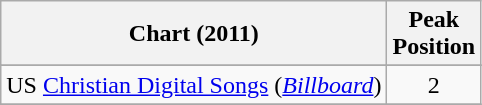<table class="wikitable sortable">
<tr>
<th>Chart (2011)</th>
<th>Peak <br> Position</th>
</tr>
<tr>
</tr>
<tr>
</tr>
<tr>
<td>US <a href='#'>Christian Digital Songs</a> (<em><a href='#'>Billboard</a></em>)</td>
<td align="center">2</td>
</tr>
<tr>
</tr>
</table>
